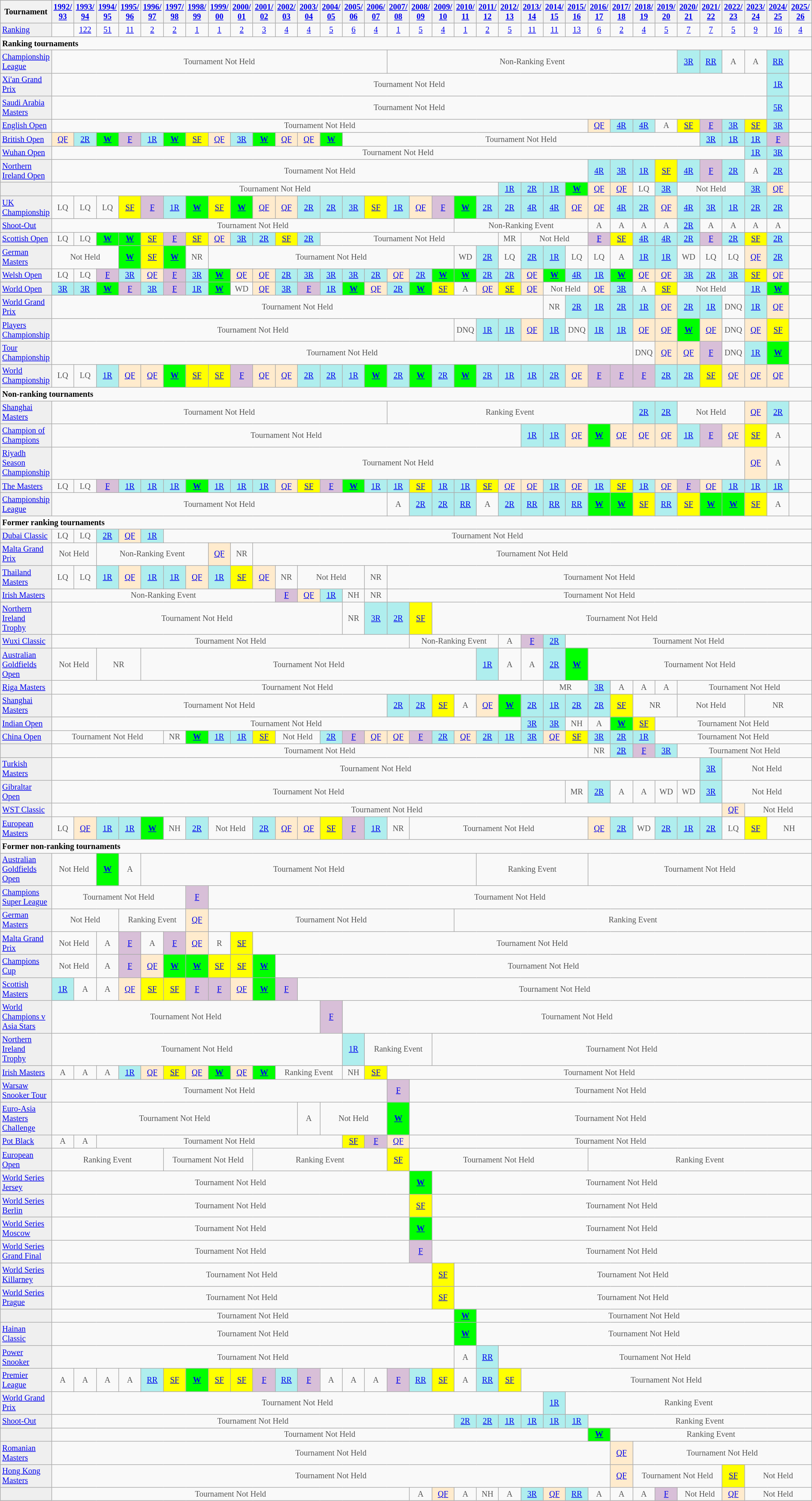<table class="wikitable" style="font-size:85%">
<tr>
<th>Tournament</th>
<th><a href='#'>1992/<br>93</a></th>
<th><a href='#'>1993/<br>94</a></th>
<th><a href='#'>1994/<br>95</a></th>
<th><a href='#'>1995/<br>96</a></th>
<th><a href='#'>1996/<br>97</a></th>
<th><a href='#'>1997/<br>98</a></th>
<th><a href='#'>1998/<br>99</a></th>
<th><a href='#'>1999/<br>00</a></th>
<th><a href='#'>2000/<br>01</a></th>
<th><a href='#'>2001/<br>02</a></th>
<th><a href='#'>2002/<br>03</a></th>
<th><a href='#'>2003/<br>04</a></th>
<th><a href='#'>2004/<br>05</a></th>
<th><a href='#'>2005/<br>06</a></th>
<th><a href='#'>2006/<br>07</a></th>
<th><a href='#'>2007/<br>08</a></th>
<th><a href='#'>2008/<br>09</a></th>
<th><a href='#'>2009/<br>10</a></th>
<th><a href='#'>2010/<br>11</a></th>
<th><a href='#'>2011/<br>12</a></th>
<th><a href='#'>2012/<br>13</a></th>
<th><a href='#'>2013/<br>14</a></th>
<th><a href='#'>2014/<br>15</a></th>
<th><a href='#'>2015/<br>16</a></th>
<th><a href='#'>2016/<br>17</a></th>
<th><a href='#'>2017/<br>18</a></th>
<th><a href='#'>2018/<br>19</a></th>
<th><a href='#'>2019/<br>20</a></th>
<th><a href='#'>2020/<br>21</a></th>
<th><a href='#'>2021/<br>22</a></th>
<th><a href='#'>2022/<br>23</a></th>
<th><a href='#'>2023/<br>24</a></th>
<th><a href='#'>2024/<br>25</a></th>
<th><a href='#'>2025/<br>26</a></th>
</tr>
<tr>
<td style="background:#EFEFEF;"><a href='#'>Ranking</a></td>
<td style="text-align:center;"></td>
<td style="text-align:center;"><a href='#'>122</a></td>
<td style="text-align:center;"><a href='#'>51</a></td>
<td style="text-align:center;"><a href='#'>11</a></td>
<td style="text-align:center;"><a href='#'>2</a></td>
<td style="text-align:center;"><a href='#'>2</a></td>
<td style="text-align:center;"><a href='#'>1</a></td>
<td style="text-align:center;"><a href='#'>1</a></td>
<td style="text-align:center;"><a href='#'>2</a></td>
<td style="text-align:center;"><a href='#'>3</a></td>
<td style="text-align:center;"><a href='#'>4</a></td>
<td style="text-align:center;"><a href='#'>4</a></td>
<td style="text-align:center;"><a href='#'>5</a></td>
<td style="text-align:center;"><a href='#'>6</a></td>
<td style="text-align:center;"><a href='#'>4</a></td>
<td style="text-align:center;"><a href='#'>1</a></td>
<td style="text-align:center;"><a href='#'>5</a></td>
<td style="text-align:center;"><a href='#'>4</a></td>
<td style="text-align:center;"><a href='#'>1</a></td>
<td style="text-align:center;"><a href='#'>2</a></td>
<td style="text-align:center;"><a href='#'>5</a></td>
<td style="text-align:center;"><a href='#'>11</a></td>
<td style="text-align:center;"><a href='#'>11</a></td>
<td style="text-align:center;"><a href='#'>13</a></td>
<td style="text-align:center;"><a href='#'>6</a></td>
<td style="text-align:center;"><a href='#'>2</a></td>
<td style="text-align:center;"><a href='#'>4</a></td>
<td style="text-align:center;"><a href='#'>5</a></td>
<td style="text-align:center;"><a href='#'>7</a></td>
<td style="text-align:center;"><a href='#'>7</a></td>
<td style="text-align:center;"><a href='#'>5</a></td>
<td style="text-align:center;"><a href='#'>9</a></td>
<td style="text-align:center;"><a href='#'>16</a></td>
<td style="text-align:center;"><a href='#'>4</a></td>
</tr>
<tr>
<td colspan="50"><strong>Ranking tournaments</strong></td>
</tr>
<tr>
<td style="background:#EFEFEF;"><a href='#'>Championship League</a></td>
<td colspan="15" style="text-align:center; color:#555555;">Tournament Not Held</td>
<td colspan="13" style="text-align:center; color:#555555;">Non-Ranking Event</td>
<td style="text-align:center; background:#afeeee;"><a href='#'>3R</a></td>
<td style="text-align:center; background:#afeeee;"><a href='#'>RR</a></td>
<td style="text-align:center; color:#555555;">A</td>
<td style="text-align:center; color:#555555;">A</td>
<td style="text-align:center; background:#afeeee;"><a href='#'>RR</a></td>
<td></td>
</tr>
<tr>
<td style="background:#EFEFEF;"><a href='#'>Xi'an Grand Prix</a></td>
<td align="center" colspan="32" style="color:#555555;">Tournament Not Held</td>
<td align="center" style="background:#afeeee;"><a href='#'>1R</a></td>
<td></td>
</tr>
<tr>
<td style="background:#EFEFEF;"><a href='#'>Saudi Arabia Masters</a></td>
<td align="center" colspan="32" style="color:#555555;">Tournament Not Held</td>
<td align="center" style="background:#afeeee;"><a href='#'>5R</a></td>
<td></td>
</tr>
<tr>
<td style="background:#EFEFEF;"><a href='#'>English Open</a></td>
<td align="center" colspan="24" style="color:#555555;">Tournament Not Held</td>
<td style="text-align:center; background:#ffebcd;"><a href='#'>QF</a></td>
<td style="text-align:center; background:#afeeee;"><a href='#'>4R</a></td>
<td style="text-align:center; background:#afeeee;"><a href='#'>4R</a></td>
<td style="text-align:center; color:#555555;">A</td>
<td style="text-align:center; background:yellow;"><a href='#'>SF</a></td>
<td style="text-align:center; background:thistle;"><a href='#'>F</a></td>
<td style="text-align:center; background:#afeeee;"><a href='#'>3R</a></td>
<td style="text-align:center; background:yellow;"><a href='#'>SF</a></td>
<td style="text-align:center; background:#afeeee;"><a href='#'>3R</a></td>
<td></td>
</tr>
<tr>
<td style="background:#EFEFEF;"><a href='#'>British Open</a></td>
<td style="text-align:center; background:#ffebcd;"><a href='#'>QF</a></td>
<td style="text-align:center; background:#afeeee;"><a href='#'>2R</a></td>
<td style="text-align:center; background:#00ff00;"><a href='#'><strong>W</strong></a></td>
<td style="text-align:center; background:thistle;"><a href='#'>F</a></td>
<td style="text-align:center; background:#afeeee;"><a href='#'>1R</a></td>
<td style="text-align:center; background:#00ff00;"><a href='#'><strong>W</strong></a></td>
<td style="text-align:center; background:yellow;"><a href='#'>SF</a></td>
<td style="text-align:center; background:#ffebcd;"><a href='#'>QF</a></td>
<td style="text-align:center; background:#afeeee;"><a href='#'>3R</a></td>
<td style="text-align:center; background:#00ff00;"><a href='#'><strong>W</strong></a></td>
<td style="text-align:center; background:#ffebcd;"><a href='#'>QF</a></td>
<td style="text-align:center; background:#ffebcd;"><a href='#'>QF</a></td>
<td style="text-align:center; background:#00ff00;"><a href='#'><strong>W</strong></a></td>
<td colspan="16" style="text-align:center; color:#555555;">Tournament Not Held</td>
<td style="text-align:center; background:#afeeee;"><a href='#'>3R</a></td>
<td style="text-align:center; background:#afeeee;"><a href='#'>1R</a></td>
<td style="text-align:center; background:#afeeee;"><a href='#'>1R</a></td>
<td style="text-align:center; background:thistle;"><a href='#'>F</a></td>
<td></td>
</tr>
<tr>
<td style="background:#EFEFEF;"><a href='#'>Wuhan Open</a></td>
<td align="center" colspan="31" style="color:#555555;">Tournament Not Held</td>
<td style="text-align:center; background:#afeeee;"><a href='#'>1R</a></td>
<td style="text-align:center; background:#afeeee;"><a href='#'>3R</a></td>
<td></td>
</tr>
<tr>
<td style="background:#EFEFEF;"><a href='#'>Northern Ireland Open</a></td>
<td align="center" colspan="24" style="color:#555555;">Tournament Not Held</td>
<td style="text-align:center; background:#afeeee;"><a href='#'>4R</a></td>
<td style="text-align:center; background:#afeeee;"><a href='#'>3R</a></td>
<td style="text-align:center; background:#afeeee;"><a href='#'>1R</a></td>
<td style="text-align:center; background:yellow;"><a href='#'>SF</a></td>
<td style="text-align:center; background:#afeeee;"><a href='#'>4R</a></td>
<td style="text-align:center; background:thistle;"><a href='#'>F</a></td>
<td style="text-align:center; background:#afeeee;"><a href='#'>2R</a></td>
<td style="text-align:center; color:#555555;">A</td>
<td style="text-align:center; background:#afeeee;"><a href='#'>2R</a></td>
<td></td>
</tr>
<tr>
<td style="background:#EFEFEF;"></td>
<td colspan="20" style="text-align:center; color:#555555;">Tournament Not Held</td>
<td style="text-align:center; background:#afeeee;"><a href='#'>1R</a></td>
<td style="text-align:center; background:#afeeee;"><a href='#'>2R</a></td>
<td style="text-align:center; background:#afeeee;"><a href='#'>1R</a></td>
<td style="text-align:center; background:#00ff00;"><a href='#'><strong>W</strong></a></td>
<td style="text-align:center; background:#ffebcd;"><a href='#'>QF</a></td>
<td style="text-align:center; background:#ffebcd;"><a href='#'>QF</a></td>
<td style="text-align:center; color:#555555;">LQ</td>
<td style="text-align:center; background:#afeeee;"><a href='#'>3R</a></td>
<td colspan="3" style="text-align:center; color:#555555;">Not Held</td>
<td style="text-align:center; background:#afeeee;"><a href='#'>3R</a></td>
<td style="text-align:center; background:#ffebcd;"><a href='#'>QF</a></td>
<td></td>
</tr>
<tr>
<td style="background:#EFEFEF;"><a href='#'>UK Championship</a></td>
<td style="text-align:center; color:#555555;">LQ</td>
<td style="text-align:center; color:#555555;">LQ</td>
<td style="text-align:center; color:#555555;">LQ</td>
<td style="text-align:center; background:yellow;"><a href='#'>SF</a></td>
<td style="text-align:center; background:thistle;"><a href='#'>F</a></td>
<td style="text-align:center; background:#afeeee;"><a href='#'>1R</a></td>
<td style="text-align:center; background:#00ff00;"><a href='#'><strong>W</strong></a></td>
<td style="text-align:center; background:yellow;"><a href='#'>SF</a></td>
<td style="text-align:center; background:#00ff00;"><a href='#'><strong>W</strong></a></td>
<td style="text-align:center; background:#ffebcd;"><a href='#'>QF</a></td>
<td style="text-align:center; background:#ffebcd;"><a href='#'>QF</a></td>
<td style="text-align:center; background:#afeeee;"><a href='#'>2R</a></td>
<td style="text-align:center; background:#afeeee;"><a href='#'>2R</a></td>
<td style="text-align:center; background:#afeeee;"><a href='#'>3R</a></td>
<td style="text-align:center; background:yellow;"><a href='#'>SF</a></td>
<td style="text-align:center; background:#afeeee;"><a href='#'>1R</a></td>
<td style="text-align:center; background:#ffebcd;"><a href='#'>QF</a></td>
<td style="text-align:center; background:thistle;"><a href='#'>F</a></td>
<td style="text-align:center; background:#00ff00;"><a href='#'><strong>W</strong></a></td>
<td style="text-align:center; background:#afeeee;"><a href='#'>2R</a></td>
<td style="text-align:center; background:#afeeee;"><a href='#'>2R</a></td>
<td style="text-align:center; background:#afeeee;"><a href='#'>4R</a></td>
<td style="text-align:center; background:#afeeee;"><a href='#'>4R</a></td>
<td style="text-align:center; background:#ffebcd;"><a href='#'>QF</a></td>
<td style="text-align:center; background:#ffebcd;"><a href='#'>QF</a></td>
<td style="text-align:center; background:#afeeee;"><a href='#'>4R</a></td>
<td style="text-align:center; background:#afeeee;"><a href='#'>2R</a></td>
<td style="text-align:center; background:#ffebcd;"><a href='#'>QF</a></td>
<td style="text-align:center; background:#afeeee;"><a href='#'>4R</a></td>
<td style="text-align:center; background:#afeeee;"><a href='#'>3R</a></td>
<td style="text-align:center; background:#afeeee;"><a href='#'>1R</a></td>
<td style="text-align:center; background:#afeeee;"><a href='#'>2R</a></td>
<td style="text-align:center; background:#afeeee;"><a href='#'>2R</a></td>
<td></td>
</tr>
<tr>
<td style="background:#EFEFEF;"><a href='#'>Shoot-Out</a></td>
<td colspan="18" style="text-align:center; color:#555555;">Tournament Not Held</td>
<td colspan="6" style="text-align:center; color:#555555;">Non-Ranking Event</td>
<td style="text-align:center; color:#555555;">A</td>
<td style="text-align:center; color:#555555;">A</td>
<td style="text-align:center; color:#555555;">A</td>
<td style="text-align:center; color:#555555;">A</td>
<td style="text-align:center; background:#afeeee;"><a href='#'>2R</a></td>
<td style="text-align:center; color:#555555;">A</td>
<td style="text-align:center; color:#555555;">A</td>
<td style="text-align:center; color:#555555;">A</td>
<td style="text-align:center; color:#555555;">A</td>
<td></td>
</tr>
<tr>
<td style="background:#EFEFEF;"><a href='#'>Scottish Open</a></td>
<td style="text-align:center; color:#555555;">LQ</td>
<td style="text-align:center; color:#555555;">LQ</td>
<td style="text-align:center; background:#00ff00;"><a href='#'><strong>W</strong></a></td>
<td style="text-align:center; background:#00ff00;"><a href='#'><strong>W</strong></a></td>
<td style="text-align:center; background:yellow;"><a href='#'>SF</a></td>
<td style="text-align:center; background:thistle;"><a href='#'>F</a></td>
<td style="text-align:center; background:yellow;"><a href='#'>SF</a></td>
<td style="text-align:center; background:#ffebcd;"><a href='#'>QF</a></td>
<td style="text-align:center; background:#afeeee;"><a href='#'>3R</a></td>
<td style="text-align:center; background:#afeeee;"><a href='#'>2R</a></td>
<td style="text-align:center; background:yellow;"><a href='#'>SF</a></td>
<td style="text-align:center; background:#afeeee;"><a href='#'>2R</a></td>
<td colspan="8" style="text-align:center; color:#555555;">Tournament Not Held</td>
<td style="text-align:center; color:#555555;">MR</td>
<td colspan="3" style="text-align:center; color:#555555;">Not Held</td>
<td style="text-align:center; background:thistle;"><a href='#'>F</a></td>
<td style="text-align:center; background:yellow;"><a href='#'>SF</a></td>
<td style="text-align:center; background:#afeeee;"><a href='#'>4R</a></td>
<td style="text-align:center; background:#afeeee;"><a href='#'>4R</a></td>
<td style="text-align:center; background:#afeeee;"><a href='#'>2R</a></td>
<td style="text-align:center; background:thistle;"><a href='#'>F</a></td>
<td style="text-align:center; background:#afeeee;"><a href='#'>2R</a></td>
<td style="text-align:center; background:yellow;"><a href='#'>SF</a></td>
<td style="text-align:center; background:#afeeee;"><a href='#'>2R</a></td>
<td></td>
</tr>
<tr>
<td style="background:#EFEFEF;"><a href='#'>German Masters</a></td>
<td colspan="3" style="text-align:center; color:#555555;">Not Held</td>
<td style="text-align:center; background:#00ff00;"><a href='#'><strong>W</strong></a></td>
<td style="text-align:center; background:yellow;"><a href='#'>SF</a></td>
<td style="text-align:center; background:#00ff00;"><a href='#'><strong>W</strong></a></td>
<td style="text-align:center; color:#555555;">NR</td>
<td colspan="11" style="text-align:center; color:#555555;">Tournament Not Held</td>
<td style="text-align:center; color:#555555;">WD</td>
<td style="text-align:center; background:#afeeee;"><a href='#'>2R</a></td>
<td style="text-align:center; color:#555555;">LQ</td>
<td style="text-align:center; background:#afeeee;"><a href='#'>2R</a></td>
<td style="text-align:center; background:#afeeee;"><a href='#'>1R</a></td>
<td style="text-align:center; color:#555555;">LQ</td>
<td style="text-align:center; color:#555555;">LQ</td>
<td style="text-align:center; color:#555555;">A</td>
<td style="text-align:center; background:#afeeee;"><a href='#'>1R</a></td>
<td style="text-align:center; background:#afeeee;"><a href='#'>1R</a></td>
<td style="text-align:center; color:#555555;">WD</td>
<td style="text-align:center; color:#555555;">LQ</td>
<td style="text-align:center; color:#555555;">LQ</td>
<td style="text-align:center; background:#ffebcd;"><a href='#'>QF</a></td>
<td style="text-align:center; background:#afeeee;"><a href='#'>2R</a></td>
<td></td>
</tr>
<tr>
<td style="background:#EFEFEF;"><a href='#'>Welsh Open</a></td>
<td style="text-align:center; color:#555555;">LQ</td>
<td style="text-align:center; color:#555555;">LQ</td>
<td style="text-align:center; background:thistle;"><a href='#'>F</a></td>
<td style="text-align:center; background:#afeeee;"><a href='#'>3R</a></td>
<td style="text-align:center; background:#ffebcd;"><a href='#'>QF</a></td>
<td style="text-align:center; background:thistle;"><a href='#'>F</a></td>
<td style="text-align:center; background:#afeeee;"><a href='#'>3R</a></td>
<td style="text-align:center; background:#00ff00;"><a href='#'><strong>W</strong></a></td>
<td style="text-align:center; background:#ffebcd;"><a href='#'>QF</a></td>
<td style="text-align:center; background:#ffebcd;"><a href='#'>QF</a></td>
<td style="text-align:center; background:#afeeee;"><a href='#'>2R</a></td>
<td style="text-align:center; background:#afeeee;"><a href='#'>3R</a></td>
<td style="text-align:center; background:#afeeee;"><a href='#'>3R</a></td>
<td style="text-align:center; background:#afeeee;"><a href='#'>3R</a></td>
<td style="text-align:center; background:#afeeee;"><a href='#'>2R</a></td>
<td style="text-align:center; background:#ffebcd;"><a href='#'>QF</a></td>
<td style="text-align:center; background:#afeeee;"><a href='#'>2R</a></td>
<td style="text-align:center; background:#00ff00;"><a href='#'><strong>W</strong></a></td>
<td style="text-align:center; background:#00ff00;"><a href='#'><strong>W</strong></a></td>
<td style="text-align:center; background:#afeeee;"><a href='#'>2R</a></td>
<td style="text-align:center; background:#afeeee;"><a href='#'>2R</a></td>
<td style="text-align:center; background:#ffebcd;"><a href='#'>QF</a></td>
<td style="text-align:center; background:#00ff00;"><a href='#'><strong>W</strong></a></td>
<td style="text-align:center; background:#afeeee;"><a href='#'>4R</a></td>
<td style="text-align:center; background:#afeeee;"><a href='#'>1R</a></td>
<td style="text-align:center; background:#00ff00;"><a href='#'><strong>W</strong></a></td>
<td style="text-align:center; background:#ffebcd;"><a href='#'>QF</a></td>
<td style="text-align:center; background:#ffebcd;"><a href='#'>QF</a></td>
<td style="text-align:center; background:#afeeee;"><a href='#'>3R</a></td>
<td style="text-align:center; background:#afeeee;"><a href='#'>2R</a></td>
<td style="text-align:center; background:#afeeee;"><a href='#'>3R</a></td>
<td style="text-align:center; background:yellow;"><a href='#'>SF</a></td>
<td style="text-align:center; background:#ffebcd;"><a href='#'>QF</a></td>
<td></td>
</tr>
<tr>
<td style="background:#EFEFEF;"><a href='#'>World Open</a></td>
<td style="text-align:center; background:#afeeee;"><a href='#'>3R</a></td>
<td style="text-align:center; background:#afeeee;"><a href='#'>3R</a></td>
<td style="text-align:center; background:#00ff00;"><a href='#'><strong>W</strong></a></td>
<td style="text-align:center; background:thistle;"><a href='#'>F</a></td>
<td style="text-align:center; background:#afeeee;"><a href='#'>3R</a></td>
<td style="text-align:center; background:thistle;"><a href='#'>F</a></td>
<td style="text-align:center; background:#afeeee;"><a href='#'>1R</a></td>
<td style="text-align:center; background:#00ff00;"><a href='#'><strong>W</strong></a></td>
<td style="text-align:center; color:#555555;">WD</td>
<td style="text-align:center; background:#ffebcd;"><a href='#'>QF</a></td>
<td style="text-align:center; background:#afeeee;"><a href='#'>3R</a></td>
<td style="text-align:center; background:thistle;"><a href='#'>F</a></td>
<td style="text-align:center; background:#afeeee;"><a href='#'>1R</a></td>
<td style="text-align:center; background:#00ff00;"><a href='#'><strong>W</strong></a></td>
<td style="text-align:center; background:#ffebcd;"><a href='#'>QF</a></td>
<td style="text-align:center; background:#afeeee;"><a href='#'>2R</a></td>
<td style="text-align:center; background:#00ff00;"><a href='#'><strong>W</strong></a></td>
<td style="text-align:center; background:yellow;"><a href='#'>SF</a></td>
<td style="text-align:center; color:#555555;">A</td>
<td style="text-align:center; background:#ffebcd;"><a href='#'>QF</a></td>
<td style="text-align:center; background:yellow;"><a href='#'>SF</a></td>
<td style="text-align:center; background:#ffebcd;"><a href='#'>QF</a></td>
<td colspan="2" style="text-align:center; color:#555555;">Not Held</td>
<td style="text-align:center; background:#ffebcd;"><a href='#'>QF</a></td>
<td style="text-align:center; background:#afeeee;"><a href='#'>3R</a></td>
<td style="text-align:center; color:#555555;">A</td>
<td style="text-align:center; background:yellow;"><a href='#'>SF</a></td>
<td colspan="3" style="text-align:center; color:#555555;">Not Held</td>
<td style="text-align:center; background:#afeeee;"><a href='#'>1R</a></td>
<td style="text-align:center; background:#00ff00;"><a href='#'><strong>W</strong></a></td>
<td></td>
</tr>
<tr>
<td style="background:#EFEFEF;"><a href='#'>World Grand Prix</a></td>
<td colspan="22" style="text-align:center;color:#555555;">Tournament Not Held</td>
<td align="center" style="color:#555555;">NR</td>
<td style="text-align:center; background:#afeeee;"><a href='#'>2R</a></td>
<td style="text-align:center; background:#afeeee;"><a href='#'>1R</a></td>
<td style="text-align:center; background:#afeeee;"><a href='#'>2R</a></td>
<td style="text-align:center; background:#afeeee;"><a href='#'>1R</a></td>
<td style="text-align:center; background:#ffebcd;"><a href='#'>QF</a></td>
<td style="text-align:center; background:#afeeee;"><a href='#'>2R</a></td>
<td style="text-align:center; background:#afeeee;"><a href='#'>1R</a></td>
<td style="text-align:center; color:#555555;">DNQ</td>
<td style="text-align:center; background:#afeeee;"><a href='#'>1R</a></td>
<td style="text-align:center; background:#ffebcd;"><a href='#'>QF</a></td>
<td></td>
</tr>
<tr>
<td style="background:#EFEFEF;"><a href='#'>Players Championship</a></td>
<td colspan="18" style="text-align:center; color:#555555;">Tournament Not Held</td>
<td style="text-align:center; color:#555555;">DNQ</td>
<td style="text-align:center; background:#afeeee;"><a href='#'>1R</a></td>
<td style="text-align:center; background:#afeeee;"><a href='#'>1R</a></td>
<td style="text-align:center; background:#ffebcd;"><a href='#'>QF</a></td>
<td style="text-align:center; background:#afeeee;"><a href='#'>1R</a></td>
<td style="text-align:center; color:#555555;">DNQ</td>
<td style="text-align:center; background:#afeeee;"><a href='#'>1R</a></td>
<td style="text-align:center; background:#afeeee;"><a href='#'>1R</a></td>
<td style="text-align:center; background:#ffebcd;"><a href='#'>QF</a></td>
<td style="text-align:center; background:#ffebcd;"><a href='#'>QF</a></td>
<td style="text-align:center; background:#00ff00;"><a href='#'><strong>W</strong></a></td>
<td style="text-align:center; background:#ffebcd;"><a href='#'>QF</a></td>
<td style="text-align:center; color:#555555;">DNQ</td>
<td style="text-align:center; background:#ffebcd;"><a href='#'>QF</a></td>
<td style="text-align:center; background:yellow;"><a href='#'>SF</a></td>
<td></td>
</tr>
<tr>
<td style="background:#EFEFEF;"><a href='#'>Tour Championship</a></td>
<td align="center" colspan="26" style="color:#555555;">Tournament Not Held</td>
<td style="text-align:center; color:#555555;">DNQ</td>
<td style="text-align:center; background:#ffebcd;"><a href='#'>QF</a></td>
<td style="text-align:center; background:#ffebcd;"><a href='#'>QF</a></td>
<td style="text-align:center; background:thistle;"><a href='#'>F</a></td>
<td style="text-align:center; color:#555555;">DNQ</td>
<td style="text-align:center; background:#afeeee;"><a href='#'>1R</a></td>
<td style="text-align:center; background:#00ff00;"><a href='#'><strong>W</strong></a></td>
<td></td>
</tr>
<tr>
<td style="background:#EFEFEF;"><a href='#'>World Championship</a></td>
<td style="text-align:center; color:#555555;">LQ</td>
<td style="text-align:center; color:#555555;">LQ</td>
<td style="text-align:center; background:#afeeee;"><a href='#'>1R</a></td>
<td style="text-align:center; background:#ffebcd;"><a href='#'>QF</a></td>
<td style="text-align:center; background:#ffebcd;"><a href='#'>QF</a></td>
<td style="text-align:center; background:#00ff00;"><a href='#'><strong>W</strong></a></td>
<td style="text-align:center; background:yellow;"><a href='#'>SF</a></td>
<td style="text-align:center; background:yellow;"><a href='#'>SF</a></td>
<td style="text-align:center; background:thistle;"><a href='#'>F</a></td>
<td style="text-align:center; background:#ffebcd;"><a href='#'>QF</a></td>
<td style="text-align:center; background:#ffebcd;"><a href='#'>QF</a></td>
<td style="text-align:center; background:#afeeee;"><a href='#'>2R</a></td>
<td style="text-align:center; background:#afeeee;"><a href='#'>2R</a></td>
<td style="text-align:center; background:#afeeee;"><a href='#'>1R</a></td>
<td style="text-align:center; background:#00ff00;"><a href='#'><strong>W</strong></a></td>
<td style="text-align:center; background:#afeeee;"><a href='#'>2R</a></td>
<td style="text-align:center; background:#00ff00;"><a href='#'><strong>W</strong></a></td>
<td style="text-align:center; background:#afeeee;"><a href='#'>2R</a></td>
<td style="text-align:center; background:#00ff00;"><a href='#'><strong>W</strong></a></td>
<td style="text-align:center; background:#afeeee;"><a href='#'>2R</a></td>
<td style="text-align:center; background:#afeeee;"><a href='#'>1R</a></td>
<td style="text-align:center; background:#afeeee;"><a href='#'>1R</a></td>
<td style="text-align:center; background:#afeeee;"><a href='#'>2R</a></td>
<td style="text-align:center; background:#ffebcd;"><a href='#'>QF</a></td>
<td style="text-align:center; background:thistle;"><a href='#'>F</a></td>
<td style="text-align:center; background:thistle;"><a href='#'>F</a></td>
<td style="text-align:center; background:thistle;"><a href='#'>F</a></td>
<td style="text-align:center; background:#afeeee;"><a href='#'>2R</a></td>
<td style="text-align:center; background:#afeeee;"><a href='#'>2R</a></td>
<td style="text-align:center; background:yellow;"><a href='#'>SF</a></td>
<td style="text-align:center; background:#ffebcd;"><a href='#'>QF</a></td>
<td style="text-align:center; background:#ffebcd;"><a href='#'>QF</a></td>
<td style="text-align:center; background:#ffebcd;"><a href='#'>QF</a></td>
<td></td>
</tr>
<tr>
<td colspan="50"><strong>Non-ranking tournaments</strong></td>
</tr>
<tr>
<td style="background:#EFEFEF;"><a href='#'>Shanghai Masters</a></td>
<td colspan="15" style="text-align:center; color:#555555;">Tournament Not Held</td>
<td colspan="11" style="text-align:center; color:#555555;">Ranking Event</td>
<td style="text-align:center; background:#afeeee;"><a href='#'>2R</a></td>
<td style="text-align:center; background:#afeeee;"><a href='#'>2R</a></td>
<td colspan="3" style="text-align:center; color:#555555;">Not Held</td>
<td style="text-align:center; background:#ffebcd;"><a href='#'>QF</a></td>
<td style="text-align:center; background:#afeeee;"><a href='#'>2R</a></td>
<td></td>
</tr>
<tr>
<td style="background:#EFEFEF;"><a href='#'>Champion of Champions</a></td>
<td colspan="21" style="text-align:center; color:#555555;">Tournament Not Held</td>
<td style="text-align:center; background:#afeeee;"><a href='#'>1R</a></td>
<td style="text-align:center; background:#afeeee;"><a href='#'>1R</a></td>
<td style="text-align:center; background:#ffebcd;"><a href='#'>QF</a></td>
<td style="text-align:center; background:#00ff00;"><a href='#'><strong>W</strong></a></td>
<td style="text-align:center; background:#ffebcd;"><a href='#'>QF</a></td>
<td style="text-align:center; background:#ffebcd;"><a href='#'>QF</a></td>
<td style="text-align:center; background:#ffebcd;"><a href='#'>QF</a></td>
<td style="text-align:center; background:#afeeee;"><a href='#'>1R</a></td>
<td style="text-align:center; background:thistle;"><a href='#'>F</a></td>
<td style="text-align:center; background:#ffebcd;"><a href='#'>QF</a></td>
<td style="text-align:center; background:yellow;"><a href='#'>SF</a></td>
<td style="text-align:center; color:#555555;">A</td>
<td></td>
</tr>
<tr>
<td style="background:#EFEFEF;"><a href='#'>Riyadh Season Championship</a></td>
<td align="center" colspan="31" style="color:#555555;">Tournament Not Held</td>
<td style="text-align:center; background:#ffebcd;"><a href='#'>QF</a></td>
<td style="text-align:center; color:#555555;">A</td>
<td></td>
</tr>
<tr>
<td style="background:#EFEFEF;"><a href='#'>The Masters</a></td>
<td style="text-align:center; color:#555555;">LQ</td>
<td style="text-align:center; color:#555555;">LQ</td>
<td style="text-align:center; background:thistle;"><a href='#'>F</a></td>
<td style="text-align:center; background:#afeeee;"><a href='#'>1R</a></td>
<td style="text-align:center; background:#afeeee;"><a href='#'>1R</a></td>
<td style="text-align:center; background:#afeeee;"><a href='#'>1R</a></td>
<td style="text-align:center; background:#00ff00;"><a href='#'><strong>W</strong></a></td>
<td style="text-align:center; background:#afeeee;"><a href='#'>1R</a></td>
<td style="text-align:center; background:#afeeee;"><a href='#'>1R</a></td>
<td style="text-align:center; background:#afeeee;"><a href='#'>1R</a></td>
<td style="text-align:center; background:#ffebcd;"><a href='#'>QF</a></td>
<td style="text-align:center; background:yellow;"><a href='#'>SF</a></td>
<td style="text-align:center; background:thistle;"><a href='#'>F</a></td>
<td style="text-align:center; background:#00ff00;"><a href='#'><strong>W</strong></a></td>
<td style="text-align:center; background:#afeeee;"><a href='#'>1R</a></td>
<td style="text-align:center; background:#afeeee;"><a href='#'>1R</a></td>
<td style="text-align:center; background:yellow;"><a href='#'>SF</a></td>
<td style="text-align:center; background:#afeeee;"><a href='#'>1R</a></td>
<td style="text-align:center; background:#afeeee;"><a href='#'>1R</a></td>
<td style="text-align:center; background:yellow;"><a href='#'>SF</a></td>
<td style="text-align:center; background:#ffebcd;"><a href='#'>QF</a></td>
<td style="text-align:center; background:#ffebcd;"><a href='#'>QF</a></td>
<td style="text-align:center; background:#afeeee;"><a href='#'>1R</a></td>
<td style="text-align:center; background:#ffebcd;"><a href='#'>QF</a></td>
<td style="text-align:center; background:#afeeee;"><a href='#'>1R</a></td>
<td style="text-align:center; background:yellow;"><a href='#'>SF</a></td>
<td style="text-align:center; background:#afeeee;"><a href='#'>1R</a></td>
<td style="text-align:center; background:#ffebcd;"><a href='#'>QF</a></td>
<td style="text-align:center; background:thistle;"><a href='#'>F</a></td>
<td style="text-align:center; background:#ffebcd;"><a href='#'>QF</a></td>
<td style="text-align:center; background:#afeeee;"><a href='#'>1R</a></td>
<td style="text-align:center; background:#afeeee;"><a href='#'>1R</a></td>
<td style="text-align:center; background:#afeeee;"><a href='#'>1R</a></td>
<td></td>
</tr>
<tr>
<td style="background:#EFEFEF;"><a href='#'>Championship League</a></td>
<td colspan="15" style="text-align:center; color:#555555;">Tournament Not Held</td>
<td style="text-align:center; color:#555555;">A</td>
<td style="text-align:center; background:#afeeee;"><a href='#'>2R</a></td>
<td style="text-align:center; background:#afeeee;"><a href='#'>2R</a></td>
<td style="text-align:center; background:#afeeee;"><a href='#'>RR</a></td>
<td style="text-align:center; color:#555555;">A</td>
<td style="text-align:center; background:#afeeee;"><a href='#'>2R</a></td>
<td style="text-align:center; background:#afeeee;"><a href='#'>RR</a></td>
<td style="text-align:center; background:#afeeee;"><a href='#'>RR</a></td>
<td style="text-align:center; background:#afeeee;"><a href='#'>RR</a></td>
<td style="text-align:center; background:#00ff00;"><a href='#'><strong>W</strong></a></td>
<td style="text-align:center; background:#00ff00;"><a href='#'><strong>W</strong></a></td>
<td style="text-align:center; background:yellow;"><a href='#'>SF</a></td>
<td style="text-align:center; background:#afeeee;"><a href='#'>RR</a></td>
<td style="text-align:center; background:yellow;"><a href='#'>SF</a></td>
<td style="text-align:center; background:#00ff00;"><a href='#'><strong>W</strong></a></td>
<td style="text-align:center; background:#00ff00;"><a href='#'><strong>W</strong></a></td>
<td style="text-align:center; background:yellow;"><a href='#'>SF</a></td>
<td style="text-align:center; color:#555555;">A</td>
<td></td>
</tr>
<tr>
<td colspan="50"><strong>Former ranking tournaments</strong></td>
</tr>
<tr>
<td style="background:#EFEFEF;"><a href='#'>Dubai Classic</a></td>
<td style="text-align:center; color:#555555;">LQ</td>
<td style="text-align:center; color:#555555;">LQ</td>
<td style="text-align:center; background:#afeeee;"><a href='#'>2R</a></td>
<td style="text-align:center; background:#ffebcd;"><a href='#'>QF</a></td>
<td style="text-align:center; background:#afeeee;"><a href='#'>1R</a></td>
<td colspan="30" style="text-align:center; color:#555555;">Tournament Not Held</td>
</tr>
<tr>
<td style="background:#EFEFEF;"><a href='#'>Malta Grand Prix</a></td>
<td colspan="2" style="text-align:center; color:#555555;">Not Held</td>
<td colspan="5" style="text-align:center; color:#555555;">Non-Ranking Event</td>
<td style="text-align:center; background:#ffebcd;"><a href='#'>QF</a></td>
<td style="text-align:center; color:#555555;">NR</td>
<td colspan="30" style="text-align:center; color:#555555;">Tournament Not Held</td>
</tr>
<tr>
<td style="background:#EFEFEF;"><a href='#'>Thailand Masters</a></td>
<td style="text-align:center; color:#555555;">LQ</td>
<td style="text-align:center; color:#555555;">LQ</td>
<td style="text-align:center; background:#afeeee;"><a href='#'>1R</a></td>
<td style="text-align:center; background:#ffebcd;"><a href='#'>QF</a></td>
<td style="text-align:center; background:#afeeee;"><a href='#'>1R</a></td>
<td style="text-align:center; background:#afeeee;"><a href='#'>1R</a></td>
<td style="text-align:center; background:#ffebcd;"><a href='#'>QF</a></td>
<td style="text-align:center; background:#afeeee;"><a href='#'>1R</a></td>
<td style="text-align:center; background:yellow;"><a href='#'>SF</a></td>
<td style="text-align:center; background:#ffebcd;"><a href='#'>QF</a></td>
<td style="text-align:center; color:#555555;">NR</td>
<td colspan="3" style="text-align:center; color:#555555;">Not Held</td>
<td style="text-align:center; color:#555555;">NR</td>
<td colspan="30" style="text-align:center; color:#555555;">Tournament Not Held</td>
</tr>
<tr>
<td style="background:#EFEFEF;"><a href='#'>Irish Masters</a></td>
<td colspan="10" style="text-align:center; color:#555555;">Non-Ranking Event</td>
<td style="text-align:center; background:thistle;"><a href='#'>F</a></td>
<td style="text-align:center; background:#ffebcd;"><a href='#'>QF</a></td>
<td style="text-align:center; background:#afeeee;"><a href='#'>1R</a></td>
<td style="text-align:center; color:#555555;">NH</td>
<td style="text-align:center; color:#555555;">NR</td>
<td colspan="30" style="text-align:center; color:#555555;">Tournament Not Held</td>
</tr>
<tr>
<td style="background:#EFEFEF;"><a href='#'>Northern Ireland Trophy</a></td>
<td colspan="13" style="text-align:center; color:#555555;">Tournament Not Held</td>
<td style="text-align:center; color:#555555;">NR</td>
<td style="text-align:center; background:#afeeee;"><a href='#'>3R</a></td>
<td style="text-align:center; background:#afeeee;"><a href='#'>2R</a></td>
<td style="text-align:center; background:yellow;"><a href='#'>SF</a></td>
<td colspan="30" style="text-align:center; color:#555555;">Tournament Not Held</td>
</tr>
<tr>
<td style="background:#EFEFEF;"><a href='#'>Wuxi Classic</a></td>
<td colspan="16" style="text-align:center; color:#555555;">Tournament Not Held</td>
<td colspan="4" style="text-align:center; color:#555555;">Non-Ranking Event</td>
<td style="text-align:center; color:#555555;">A</td>
<td style="text-align:center; background:thistle;"><a href='#'>F</a></td>
<td style="text-align:center; background:#afeeee;"><a href='#'>2R</a></td>
<td colspan="30" style="text-align:center; color:#555555;">Tournament Not Held</td>
</tr>
<tr>
<td style="background:#EFEFEF;"><a href='#'>Australian Goldfields Open</a></td>
<td colspan="2" style="text-align:center; color:#555555;">Not Held</td>
<td colspan="2" style="text-align:center; color:#555555;">NR</td>
<td colspan="15" style="text-align:center; color:#555555;">Tournament Not Held</td>
<td style="text-align:center; background:#afeeee;"><a href='#'>1R</a></td>
<td style="text-align:center; color:#555555;">A</td>
<td style="text-align:center; color:#555555;">A</td>
<td style="text-align:center; background:#afeeee;"><a href='#'>2R</a></td>
<td style="text-align:center; background:#00ff00;"><a href='#'><strong>W</strong></a></td>
<td colspan="30" style="text-align:center; color:#555555;">Tournament Not Held</td>
</tr>
<tr>
<td style="background:#EFEFEF;"><a href='#'>Riga Masters</a></td>
<td align="center" colspan="22" style="color:#555555;">Tournament Not Held</td>
<td colspan="2" style="text-align:center; color:#555555;">MR</td>
<td style="text-align:center;background:#afeeee;"><a href='#'>3R</a></td>
<td style="text-align:center; color:#555555;">A</td>
<td style="text-align:center; color:#555555;">A</td>
<td style="text-align:center; color:#555555;">A</td>
<td colspan="30" style="text-align:center; color:#555555;">Tournament Not Held</td>
</tr>
<tr>
<td style="background:#EFEFEF;"><a href='#'>Shanghai Masters</a></td>
<td colspan="15" style="text-align:center; color:#555555;">Tournament Not Held</td>
<td style="text-align:center; background:#afeeee;"><a href='#'>2R</a></td>
<td style="text-align:center; background:#afeeee;"><a href='#'>2R</a></td>
<td style="text-align:center; background:yellow;"><a href='#'>SF</a></td>
<td style="text-align:center; color:#555555;">A</td>
<td style="text-align:center; background:#ffebcd;"><a href='#'>QF</a></td>
<td style="text-align:center; background:#00ff00;"><a href='#'><strong>W</strong></a></td>
<td style="text-align:center; background:#afeeee;"><a href='#'>2R</a></td>
<td style="text-align:center; background:#afeeee;"><a href='#'>1R</a></td>
<td style="text-align:center; background:#afeeee;"><a href='#'>2R</a></td>
<td style="text-align:center; background:#afeeee;"><a href='#'>2R</a></td>
<td style="text-align:center; background:yellow;"><a href='#'>SF</a></td>
<td colspan="2" style="text-align:center; color:#555555;">NR</td>
<td colspan="3" style="text-align:center; color:#555555;">Not Held</td>
<td colspan="3" style="text-align:center; color:#555555;">NR</td>
</tr>
<tr>
<td style="background:#EFEFEF;"><a href='#'>Indian Open</a></td>
<td colspan="21" style="text-align:center; color:#555555;">Tournament Not Held</td>
<td style="text-align:center; background:#afeeee;"><a href='#'>3R</a></td>
<td style="text-align:center; background:#afeeee;"><a href='#'>3R</a></td>
<td style="text-align:center; color:#555555;">NH</td>
<td style="text-align:center; color:#555555;">A</td>
<td style="text-align:center; background:#00ff00;"><a href='#'><strong>W</strong></a></td>
<td style="text-align:center; background:yellow;"><a href='#'>SF</a></td>
<td colspan="30" style="text-align:center; color:#555555;">Tournament Not Held</td>
</tr>
<tr>
<td style="background:#EFEFEF;"><a href='#'>China Open</a></td>
<td colspan="5" style="text-align:center; color:#555555;">Tournament Not Held</td>
<td style="text-align:center; color:#555555;">NR</td>
<td style="text-align:center; background:#00ff00;"><a href='#'><strong>W</strong></a></td>
<td style="text-align:center; background:#afeeee;"><a href='#'>1R</a></td>
<td style="text-align:center; background:#afeeee;"><a href='#'>1R</a></td>
<td style="text-align:center; background:yellow;"><a href='#'>SF</a></td>
<td colspan="2" style="text-align:center; color:#555555;">Not Held</td>
<td style="text-align:center; background:#afeeee;"><a href='#'>2R</a></td>
<td style="text-align:center; background:thistle;"><a href='#'>F</a></td>
<td style="text-align:center; background:#ffebcd;"><a href='#'>QF</a></td>
<td style="text-align:center; background:#ffebcd;"><a href='#'>QF</a></td>
<td style="text-align:center; background:thistle;"><a href='#'>F</a></td>
<td style="text-align:center; background:#afeeee;"><a href='#'>2R</a></td>
<td style="text-align:center; background:#ffebcd;"><a href='#'>QF</a></td>
<td style="text-align:center; background:#afeeee;"><a href='#'>2R</a></td>
<td style="text-align:center; background:#afeeee;"><a href='#'>1R</a></td>
<td style="text-align:center; background:#afeeee;"><a href='#'>3R</a></td>
<td style="text-align:center; background:#ffebcd;"><a href='#'>QF</a></td>
<td style="text-align:center; background:yellow;"><a href='#'>SF</a></td>
<td style="text-align:center; background:#afeeee;"><a href='#'>3R</a></td>
<td style="text-align:center; background:#afeeee;"><a href='#'>2R</a></td>
<td style="text-align:center; background:#afeeee;"><a href='#'>1R</a></td>
<td colspan="30" style="text-align:center; color:#555555;">Tournament Not Held</td>
</tr>
<tr>
<td style="background:#EFEFEF;"></td>
<td colspan="24" style="text-align:center; color:#555555;">Tournament Not Held</td>
<td style="text-align:center; color:#555555;">NR</td>
<td style="text-align:center; background:#afeeee;"><a href='#'>2R</a></td>
<td style="text-align:center; background:thistle;"><a href='#'>F</a></td>
<td style="text-align:center; background:#afeeee;"><a href='#'>3R</a></td>
<td colspan="30" style="text-align:center; color:#555555;">Tournament Not Held</td>
</tr>
<tr>
<td style="background:#EFEFEF;"><a href='#'>Turkish Masters</a></td>
<td colspan="29" style="text-align:center; color:#555555;">Tournament Not Held</td>
<td style="text-align:center; background:#afeeee;"><a href='#'>3R</a></td>
<td colspan="4" style="text-align:center; color:#555555;">Not Held</td>
</tr>
<tr>
<td style="background:#EFEFEF;"><a href='#'>Gibraltar Open</a></td>
<td align="center" colspan="23" style="color:#555555;">Tournament Not Held</td>
<td style="text-align:center; color:#555555;">MR</td>
<td style="text-align:center; background:#afeeee;"><a href='#'>2R</a></td>
<td style="text-align:center; color:#555555;">A</td>
<td style="text-align:center; color:#555555;">A</td>
<td style="text-align:center; color:#555555;">WD</td>
<td style="text-align:center; color:#555555;">WD</td>
<td style="text-align:center; background:#afeeee;"><a href='#'>3R</a></td>
<td colspan="4" style="text-align:center; color:#555555;">Not Held</td>
</tr>
<tr>
<td style="background:#EFEFEF;"><a href='#'>WST Classic</a></td>
<td align="center" colspan="30" style="color:#555555;">Tournament Not Held</td>
<td style="text-align:center; background:#ffebcd;"><a href='#'>QF</a></td>
<td colspan="3" style="text-align:center; color:#555555;">Not Held</td>
</tr>
<tr>
<td style="background:#EFEFEF;"><a href='#'>European Masters</a></td>
<td style="text-align:center; color:#555555;">LQ</td>
<td style="text-align:center; background:#ffebcd;"><a href='#'>QF</a></td>
<td style="text-align:center; background:#afeeee;"><a href='#'>1R</a></td>
<td style="text-align:center; background:#afeeee;"><a href='#'>1R</a></td>
<td style="text-align:center; background:#00ff00;"><a href='#'><strong>W</strong></a></td>
<td style="text-align:center; color:#555555;">NH</td>
<td style="text-align:center; background:#afeeee;"><a href='#'>2R</a></td>
<td colspan="2" style="text-align:center; color:#555555;">Not Held</td>
<td style="text-align:center; background:#afeeee;"><a href='#'>2R</a></td>
<td style="text-align:center; background:#ffebcd;"><a href='#'>QF</a></td>
<td style="text-align:center; background:#ffebcd;"><a href='#'>QF</a></td>
<td style="text-align:center; background:yellow;"><a href='#'>SF</a></td>
<td style="text-align:center; background:thistle;"><a href='#'>F</a></td>
<td style="text-align:center; background:#afeeee;"><a href='#'>1R</a></td>
<td style="text-align:center; color:#555555;">NR</td>
<td colspan="8" style="text-align:center; color:#555555;">Tournament Not Held</td>
<td style="text-align:center; background:#ffebcd;"><a href='#'>QF</a></td>
<td style="text-align:center; background:#afeeee;"><a href='#'>2R</a></td>
<td style="text-align:center; color:#555555;">WD</td>
<td style="text-align:center; background:#afeeee;"><a href='#'>2R</a></td>
<td style="text-align:center; background:#afeeee;"><a href='#'>1R</a></td>
<td style="text-align:center; background:#afeeee;"><a href='#'>2R</a></td>
<td style="text-align:center; color:#555555;">LQ</td>
<td style="text-align:center; background:yellow;"><a href='#'>SF</a></td>
<td colspan="2" style="text-align:center; color:#555555;">NH</td>
</tr>
<tr>
<td colspan="50"><strong>Former non-ranking tournaments</strong></td>
</tr>
<tr>
<td style="background:#EFEFEF;"><a href='#'>Australian Goldfields Open</a></td>
<td colspan="2" style="text-align:center; color:#555555;">Not Held</td>
<td style="text-align:center; background:#0f0;"><a href='#'><strong>W</strong></a></td>
<td style="text-align:center; color:#555555;">A</td>
<td colspan="15" style="text-align:center; color:#555555;">Tournament Not Held</td>
<td colspan="5" style="text-align:center; color:#555555;">Ranking Event</td>
<td colspan="30" style="text-align:center; color:#555555;">Tournament Not Held</td>
</tr>
<tr>
<td style="background:#EFEFEF;"><a href='#'>Champions Super League</a></td>
<td colspan="6" style="text-align:center; color:#555555;">Tournament Not Held</td>
<td style="text-align:center; background:thistle;"><a href='#'>F</a></td>
<td colspan="30" style="text-align:center; color:#555555;">Tournament Not Held</td>
</tr>
<tr>
<td style="background:#EFEFEF;"><a href='#'>German Masters</a></td>
<td colspan="3" style="text-align:center; color:#555555;">Not Held</td>
<td colspan="3" style="text-align:center; color:#555555;">Ranking Event</td>
<td style="text-align:center; background:#ffebcd;"><a href='#'>QF</a></td>
<td colspan="11" style="text-align:center; color:#555555;">Tournament Not Held</td>
<td colspan="30" style="text-align:center; color:#555555;">Ranking Event</td>
</tr>
<tr>
<td style="background:#EFEFEF;"><a href='#'>Malta Grand Prix</a></td>
<td colspan="2" style="text-align:center; color:#555555;">Not Held</td>
<td style="text-align:center; color:#555555;">A</td>
<td style="text-align:center; background:thistle;"><a href='#'>F</a></td>
<td style="text-align:center; color:#555555;">A</td>
<td style="text-align:center; background:thistle;"><a href='#'>F</a></td>
<td style="text-align:center; background:#ffebcd;"><a href='#'>QF</a></td>
<td style="text-align:center; color:#555555;">R</td>
<td style="text-align:center; background:yellow;"><a href='#'>SF</a></td>
<td colspan="30" style="text-align:center; color:#555555;">Tournament Not Held</td>
</tr>
<tr>
<td style="background:#EFEFEF;"><a href='#'>Champions Cup</a></td>
<td colspan="2" style="text-align:center; color:#555555;">Not Held</td>
<td style="text-align:center; color:#555555;">A</td>
<td style="text-align:center; background:thistle;"><a href='#'>F</a></td>
<td style="text-align:center; background:#ffebcd;"><a href='#'>QF</a></td>
<td style="text-align:center; background:#00ff00;"><a href='#'><strong>W</strong></a></td>
<td style="text-align:center; background:#00ff00;"><a href='#'><strong>W</strong></a></td>
<td style="text-align:center; background:yellow;"><a href='#'>SF</a></td>
<td style="text-align:center; background:yellow;"><a href='#'>SF</a></td>
<td style="text-align:center; background:#00ff00;"><a href='#'><strong>W</strong></a></td>
<td colspan="30" style="text-align:center; color:#555555;">Tournament Not Held</td>
</tr>
<tr>
<td style="background:#EFEFEF;"><a href='#'>Scottish Masters</a></td>
<td style="text-align:center; background:#afeeee;"><a href='#'>1R</a></td>
<td style="text-align:center; color:#555555;">A</td>
<td style="text-align:center; color:#555555;">A</td>
<td style="text-align:center; background:#ffebcd;"><a href='#'>QF</a></td>
<td style="text-align:center; background:yellow;"><a href='#'>SF</a></td>
<td style="text-align:center; background:yellow;"><a href='#'>SF</a></td>
<td style="text-align:center; background:thistle;"><a href='#'>F</a></td>
<td style="text-align:center; background:thistle;"><a href='#'>F</a></td>
<td style="text-align:center; background:#ffebcd;"><a href='#'>QF</a></td>
<td style="text-align:center; background:#00ff00;"><a href='#'><strong>W</strong></a></td>
<td style="text-align:center; background:thistle;"><a href='#'>F</a></td>
<td colspan="30" style="text-align:center; color:#555555;">Tournament Not Held</td>
</tr>
<tr>
<td style="background:#EFEFEF;"><a href='#'>World Champions v Asia Stars</a></td>
<td colspan="12" style="text-align:center; color:#555555;">Tournament Not Held</td>
<td style="text-align:center; background:thistle;"><a href='#'>F</a></td>
<td colspan="30" style="text-align:center; color:#555555;">Tournament Not Held</td>
</tr>
<tr>
<td style="background:#EFEFEF;"><a href='#'>Northern Ireland Trophy</a></td>
<td colspan="13" style="text-align:center; color:#555555;">Tournament Not Held</td>
<td style="text-align:center; background:#afeeee;"><a href='#'>1R</a></td>
<td colspan="3" style="text-align:center; color:#555555;">Ranking Event</td>
<td colspan="30" style="text-align:center; color:#555555;">Tournament Not Held</td>
</tr>
<tr>
<td style="background:#EFEFEF;"><a href='#'>Irish Masters</a></td>
<td style="text-align:center; color:#555555;">A</td>
<td style="text-align:center; color:#555555;">A</td>
<td style="text-align:center; color:#555555;">A</td>
<td style="text-align:center; background:#afeeee;"><a href='#'>1R</a></td>
<td style="text-align:center; background:#ffebcd;"><a href='#'>QF</a></td>
<td style="text-align:center; background:yellow;"><a href='#'>SF</a></td>
<td style="text-align:center; background:#ffebcd;"><a href='#'>QF</a></td>
<td style="text-align:center; background:#00ff00;"><a href='#'><strong>W</strong></a></td>
<td style="text-align:center; background:#ffebcd;"><a href='#'>QF</a></td>
<td style="text-align:center; background:#00ff00;"><a href='#'><strong>W</strong></a></td>
<td colspan="3" style="text-align:center; color:#555555;">Ranking Event</td>
<td style="text-align:center; color:#555555;">NH</td>
<td style="text-align:center; background:yellow;"><a href='#'>SF</a></td>
<td colspan="30" style="text-align:center; color:#555555;">Tournament Not Held</td>
</tr>
<tr>
<td style="background:#EFEFEF;"><a href='#'>Warsaw Snooker Tour</a></td>
<td style="text-align:center; color:#555555;" colspan="15">Tournament Not Held</td>
<td style="text-align:center; background:thistle;"><a href='#'>F</a></td>
<td style="text-align:center; color:#555555;" colspan="30">Tournament Not Held</td>
</tr>
<tr>
<td style="background:#EFEFEF;"><a href='#'>Euro-Asia Masters Challenge</a></td>
<td style="text-align:center; color:#555555;" colspan="11">Tournament Not Held</td>
<td style="text-align:center; color:#555555;">A</td>
<td style="text-align:center; color:#555555;" colspan="3">Not Held</td>
<td style="text-align:center; background:#00ff00;"><a href='#'><strong>W</strong></a></td>
<td style="text-align:center; color:#555555;" colspan="30">Tournament Not Held</td>
</tr>
<tr>
<td style="background:#EFEFEF;"><a href='#'>Pot Black</a></td>
<td style="text-align:center; color:#555555;">A</td>
<td style="text-align:center; color:#555555;">A</td>
<td style="text-align:center; color:#555555;" colspan="11">Tournament Not Held</td>
<td style="text-align:center; background:yellow;"><a href='#'>SF</a></td>
<td style="text-align:center; background:thistle;"><a href='#'>F</a></td>
<td style="text-align:center; background:#ffebcd;"><a href='#'>QF</a></td>
<td style="text-align:center; color:#555555;" colspan="30">Tournament Not Held</td>
</tr>
<tr>
<td style="background:#EFEFEF;"><a href='#'>European Open</a></td>
<td colspan="5" style="text-align:center; color:#555555;">Ranking Event</td>
<td colspan="4" style="text-align:center; color:#555555;">Tournament Not Held</td>
<td colspan="6" style="text-align:center; color:#555555;">Ranking Event</td>
<td style="text-align:center; background:yellow;"><a href='#'>SF</a></td>
<td colspan="8" style="text-align:center; color:#555555;">Tournament Not Held</td>
<td colspan="10" style="text-align:center; color:#555555;">Ranking Event</td>
</tr>
<tr>
<td style="background:#EFEFEF;"><a href='#'>World Series Jersey</a></td>
<td align="center" colspan="16" style="color:#555555;">Tournament Not Held</td>
<td align="center" style="background:#00ff00;"><a href='#'><strong>W</strong></a></td>
<td align="center" colspan="30" style="color:#555555;">Tournament Not Held</td>
</tr>
<tr>
<td style="background:#EFEFEF;"><a href='#'>World Series Berlin</a></td>
<td align="center" colspan="16" style="color:#555555;">Tournament Not Held</td>
<td style="text-align:center; background:yellow;"><a href='#'>SF</a></td>
<td align="center" colspan="30" style="color:#555555;">Tournament Not Held</td>
</tr>
<tr>
<td style="background:#EFEFEF;"><a href='#'>World Series Moscow</a></td>
<td align="center" colspan="16" style="color:#555555;">Tournament Not Held</td>
<td align="center" style="background:#00ff00;"><a href='#'><strong>W</strong></a></td>
<td align="center" colspan="30" style="color:#555555;">Tournament Not Held</td>
</tr>
<tr>
<td style="background:#EFEFEF;"><a href='#'>World Series Grand Final</a></td>
<td align="center" colspan="16" style="color:#555555;">Tournament Not Held</td>
<td style="text-align:center; background:thistle;"><a href='#'>F</a></td>
<td align="center" colspan="30" style="color:#555555;">Tournament Not Held</td>
</tr>
<tr>
<td style="background:#EFEFEF;"><a href='#'>World Series Killarney</a></td>
<td align="center" colspan="17" style="color:#555555;">Tournament Not Held</td>
<td style="text-align:center; background:yellow;"><a href='#'>SF</a></td>
<td align="center" colspan="30" style="color:#555555;">Tournament Not Held</td>
</tr>
<tr>
<td style="background:#EFEFEF;"><a href='#'>World Series Prague</a></td>
<td align="center" colspan="17" style="color:#555555;">Tournament Not Held</td>
<td style="text-align:center; background:yellow;"><a href='#'>SF</a></td>
<td align="center" colspan="30" style="color:#555555;">Tournament Not Held</td>
</tr>
<tr>
<td style="background:#EFEFEF;"></td>
<td colspan="18" style="text-align:center; color:#555555;">Tournament Not Held</td>
<td style="text-align:center; background:#00ff00;"><a href='#'><strong>W</strong></a></td>
<td colspan="30" style="text-align:center; color:#555555;">Tournament Not Held</td>
</tr>
<tr>
<td style="background:#EFEFEF;"><a href='#'>Hainan Classic</a></td>
<td colspan="18" style="text-align:center; color:#555555;">Tournament Not Held</td>
<td style="text-align:center; background:#00ff00;"><a href='#'><strong>W</strong></a></td>
<td colspan="30" style="text-align:center; color:#555555;">Tournament Not Held</td>
</tr>
<tr>
<td style="background:#EFEFEF;"><a href='#'>Power Snooker</a></td>
<td colspan="18" style="text-align:center; color:#555555;">Tournament Not Held</td>
<td style="text-align:center; color:#555555;">A</td>
<td style="text-align:center; background:#afeeee;"><a href='#'>RR</a></td>
<td colspan="30" style="text-align:center; color:#555555;">Tournament Not Held</td>
</tr>
<tr>
<td style="background:#EFEFEF;"><a href='#'>Premier League</a></td>
<td style="text-align:center; color:#555555;">A</td>
<td style="text-align:center; color:#555555;">A</td>
<td style="text-align:center; color:#555555;">A</td>
<td style="text-align:center; color:#555555;">A</td>
<td style="text-align:center; background:#afeeee;"><a href='#'>RR</a></td>
<td style="text-align:center; background:yellow;"><a href='#'>SF</a></td>
<td style="text-align:center; background:#00ff00;"><a href='#'><strong>W</strong></a></td>
<td style="text-align:center; background:yellow;"><a href='#'>SF</a></td>
<td style="text-align:center; background:yellow;"><a href='#'>SF</a></td>
<td style="text-align:center; background:thistle;"><a href='#'>F</a></td>
<td style="text-align:center; background:#afeeee;"><a href='#'>RR</a></td>
<td style="text-align:center; background:thistle;"><a href='#'>F</a></td>
<td style="text-align:center; color:#555555;">A</td>
<td style="text-align:center; color:#555555;">A</td>
<td style="text-align:center; color:#555555;">A</td>
<td style="text-align:center; background:thistle;"><a href='#'>F</a></td>
<td style="text-align:center; background:#afeeee;"><a href='#'>RR</a></td>
<td style="text-align:center; background:yellow;"><a href='#'>SF</a></td>
<td style="text-align:center; color:#555555;">A</td>
<td style="text-align:center; background:#afeeee;"><a href='#'>RR</a></td>
<td style="text-align:center; background:yellow;"><a href='#'>SF</a></td>
<td colspan="30" style="text-align:center; color:#555555;">Tournament Not Held</td>
</tr>
<tr>
<td style="background:#EFEFEF;"><a href='#'>World Grand Prix</a></td>
<td colspan="22" style="text-align:center; color:#555555;">Tournament Not Held</td>
<td style="text-align:center; background:#afeeee;"><a href='#'>1R</a></td>
<td colspan="30" style="text-align:center; color:#555555;">Ranking Event</td>
</tr>
<tr>
<td style="background:#EFEFEF;"><a href='#'>Shoot-Out</a></td>
<td colspan="18" style="text-align:center; color:#555555;">Tournament Not Held</td>
<td style="text-align:center; background:#afeeee;"><a href='#'>2R</a></td>
<td style="text-align:center; background:#afeeee;"><a href='#'>2R</a></td>
<td style="text-align:center; background:#afeeee;"><a href='#'>1R</a></td>
<td style="text-align:center; background:#afeeee;"><a href='#'>1R</a></td>
<td style="text-align:center; background:#afeeee;"><a href='#'>1R</a></td>
<td style="text-align:center; background:#afeeee;"><a href='#'>1R</a></td>
<td colspan="30" style="text-align:center; color:#555555;">Ranking Event</td>
</tr>
<tr>
<td style="background:#EFEFEF;"></td>
<td colspan="24" style="text-align:center; color:#555555;">Tournament Not Held</td>
<td style="text-align:center; background:#00ff00;"><a href='#'><strong>W</strong></a></td>
<td colspan="30" style="text-align:center; color:#555555;">Ranking Event</td>
</tr>
<tr>
<td style="background:#EFEFEF;"><a href='#'>Romanian Masters</a></td>
<td colspan="25" style="text-align:center; color:#555555;">Tournament Not Held</td>
<td style="text-align:center; background:#ffebcd;"><a href='#'>QF</a></td>
<td colspan="30" style="text-align:center; color:#555555;">Tournament Not Held</td>
</tr>
<tr>
<td style="background:#EFEFEF;"><a href='#'>Hong Kong Masters</a></td>
<td colspan="25" style="text-align:center; color:#555555;">Tournament Not Held</td>
<td style="text-align:center; background:#ffebcd;"><a href='#'>QF</a></td>
<td colspan="4" style="text-align:center; color:#555555;">Tournament Not Held</td>
<td align="center" style="background:yellow;"><a href='#'>SF</a></td>
<td colspan="3" style="text-align:center; color:#555555;">Not Held</td>
</tr>
<tr>
<td style="background:#EFEFEF;"></td>
<td colspan="16" style="text-align:center; color:#555555;">Tournament Not Held</td>
<td style="text-align:center; color:#555555;">A</td>
<td style="text-align:center; background:#ffebcd;"><a href='#'>QF</a></td>
<td style="text-align:center; color:#555555;">A</td>
<td style="text-align:center; color:#555555;">NH</td>
<td style="text-align:center; color:#555555;">A</td>
<td style="text-align:center; background:#afeeee;"><a href='#'>3R</a></td>
<td style="text-align:center; background:#ffebcd;"><a href='#'>QF</a></td>
<td style="text-align:center; background:#afeeee;"><a href='#'>RR</a></td>
<td style="text-align:center; color:#555555;">A</td>
<td style="text-align:center; color:#555555;">A</td>
<td style="text-align:center; color:#555555;">A</td>
<td style="text-align:center; background:thistle;"><a href='#'>F</a></td>
<td colspan="2" style="text-align:center; color:#555555;">Not Held</td>
<td style="text-align:center; background:#ffebcd;"><a href='#'>QF</a></td>
<td colspan="3" style="text-align:center; color:#555555;">Not Held</td>
</tr>
</table>
